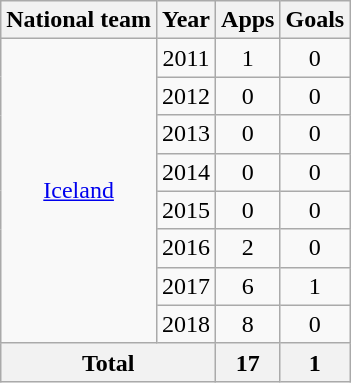<table class="wikitable" style="text-align:center">
<tr>
<th>National team</th>
<th>Year</th>
<th>Apps</th>
<th>Goals</th>
</tr>
<tr>
<td rowspan="8"><a href='#'>Iceland</a></td>
<td>2011</td>
<td>1</td>
<td>0</td>
</tr>
<tr>
<td>2012</td>
<td>0</td>
<td>0</td>
</tr>
<tr>
<td>2013</td>
<td>0</td>
<td>0</td>
</tr>
<tr>
<td>2014</td>
<td>0</td>
<td>0</td>
</tr>
<tr>
<td>2015</td>
<td>0</td>
<td>0</td>
</tr>
<tr>
<td>2016</td>
<td>2</td>
<td>0</td>
</tr>
<tr>
<td>2017</td>
<td>6</td>
<td>1</td>
</tr>
<tr>
<td>2018</td>
<td>8</td>
<td>0</td>
</tr>
<tr>
<th colspan="2">Total</th>
<th>17</th>
<th>1</th>
</tr>
</table>
